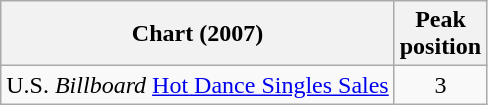<table class="wikitable sortable">
<tr>
<th>Chart (2007)</th>
<th>Peak<br> position</th>
</tr>
<tr>
<td>U.S. <em>Billboard</em> <a href='#'>Hot Dance Singles Sales</a></td>
<td style="text-align:center;">3</td>
</tr>
</table>
